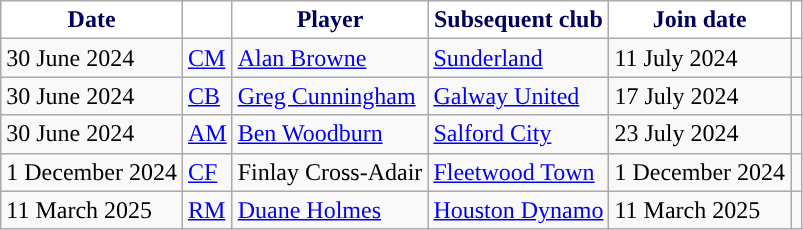<table class="wikitable plainrowheaders sortable">
<tr>
<th style="background-color:#ffffff;color:#00005a; ">Date</th>
<th style="background-color:#ffffff;color:#00005a; "></th>
<th style="background-color:#ffffff;color:#00005a; ">Player</th>
<th style="background-color:#ffffff;color:#00005a; ">Subsequent club</th>
<th style="background-color:#ffffff;color:#00005a; ">Join date</th>
<th style="background-color:#ffffff;color:#00005a; "></th>
</tr>
<tr>
<td>30 June 2024</td>
<td><a href='#'>CM</a></td>
<td> <a href='#'>Alan Browne</a></td>
<td> <a href='#'>Sunderland</a></td>
<td>11 July 2024</td>
<td></td>
</tr>
<tr>
<td>30 June 2024</td>
<td><a href='#'>CB</a></td>
<td> <a href='#'>Greg Cunningham</a></td>
<td> <a href='#'>Galway United</a></td>
<td>17 July 2024</td>
<td></td>
</tr>
<tr>
<td>30 June 2024</td>
<td><a href='#'>AM</a></td>
<td> <a href='#'>Ben Woodburn</a></td>
<td> <a href='#'>Salford City</a></td>
<td>23 July 2024</td>
<td></td>
</tr>
<tr>
<td>1 December 2024</td>
<td><a href='#'>CF</a></td>
<td> Finlay Cross-Adair</td>
<td> <a href='#'>Fleetwood Town</a></td>
<td>1 December 2024</td>
<td></td>
</tr>
<tr>
<td>11 March 2025</td>
<td><a href='#'>RM</a></td>
<td> <a href='#'>Duane Holmes</a></td>
<td>  <a href='#'>Houston Dynamo</a></td>
<td>11 March 2025</td>
<td></td>
</tr>
</table>
